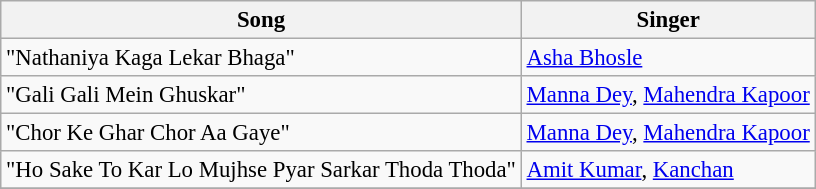<table class="wikitable" style="font-size:95%;">
<tr>
<th>Song</th>
<th>Singer</th>
</tr>
<tr>
<td>"Nathaniya Kaga Lekar Bhaga"</td>
<td><a href='#'>Asha Bhosle</a></td>
</tr>
<tr>
<td>"Gali Gali Mein Ghuskar"</td>
<td><a href='#'>Manna Dey</a>, <a href='#'>Mahendra Kapoor</a></td>
</tr>
<tr>
<td>"Chor Ke Ghar Chor Aa Gaye"</td>
<td><a href='#'>Manna Dey</a>, <a href='#'>Mahendra Kapoor</a></td>
</tr>
<tr>
<td>"Ho Sake To Kar Lo Mujhse Pyar Sarkar Thoda Thoda"</td>
<td><a href='#'>Amit Kumar</a>, <a href='#'>Kanchan</a></td>
</tr>
<tr>
</tr>
</table>
